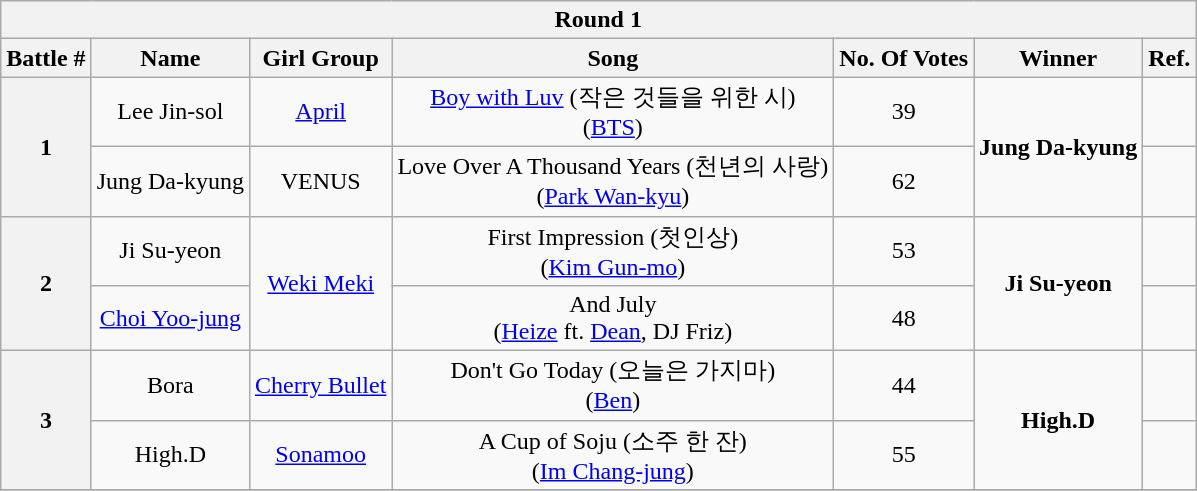<table class="wikitable" style="text-align:center">
<tr>
<th colspan="7">Round 1</th>
</tr>
<tr>
<th>Battle #</th>
<th>Name</th>
<th>Girl Group</th>
<th>Song</th>
<th>No. Of Votes</th>
<th>Winner</th>
<th>Ref.</th>
</tr>
<tr>
<th rowspan="2">1</th>
<td>Lee Jin-sol</td>
<td><a href='#'>April</a></td>
<td><a href='#'>Boy with Luv</a> (작은 것들을 위한 시)<br>(<a href='#'>BTS</a>)</td>
<td>39</td>
<td rowspan="2"><strong>Jung Da-kyung</strong></td>
<td></td>
</tr>
<tr>
<td>Jung Da-kyung</td>
<td>VENUS</td>
<td>Love Over A Thousand Years (천년의 사랑)<br>(<a href='#'>Park Wan-kyu</a>)</td>
<td>62</td>
<td></td>
</tr>
<tr>
<th rowspan="2">2</th>
<td>Ji Su-yeon</td>
<td rowspan="2"><a href='#'>Weki Meki</a></td>
<td>First Impression (첫인상)<br>(<a href='#'>Kim Gun-mo</a>)</td>
<td>53</td>
<td rowspan="2"><strong>Ji Su-yeon</strong></td>
<td></td>
</tr>
<tr>
<td><a href='#'>Choi Yoo-jung</a></td>
<td>And July<br>(<a href='#'>Heize</a> ft. <a href='#'>Dean</a>, DJ Friz)</td>
<td>48</td>
<td></td>
</tr>
<tr>
<th rowspan="2">3</th>
<td>Bora</td>
<td><a href='#'>Cherry Bullet</a></td>
<td>Don't Go Today (오늘은 가지마)<br>(<a href='#'>Ben</a>)</td>
<td>44</td>
<td rowspan="2"><strong>High.D</strong></td>
<td></td>
</tr>
<tr>
<td>High.D</td>
<td><a href='#'>Sonamoo</a></td>
<td>A Cup of Soju (소주 한 잔)<br>(<a href='#'>Im Chang-jung</a>)</td>
<td>55</td>
<td></td>
</tr>
<tr>
</tr>
</table>
